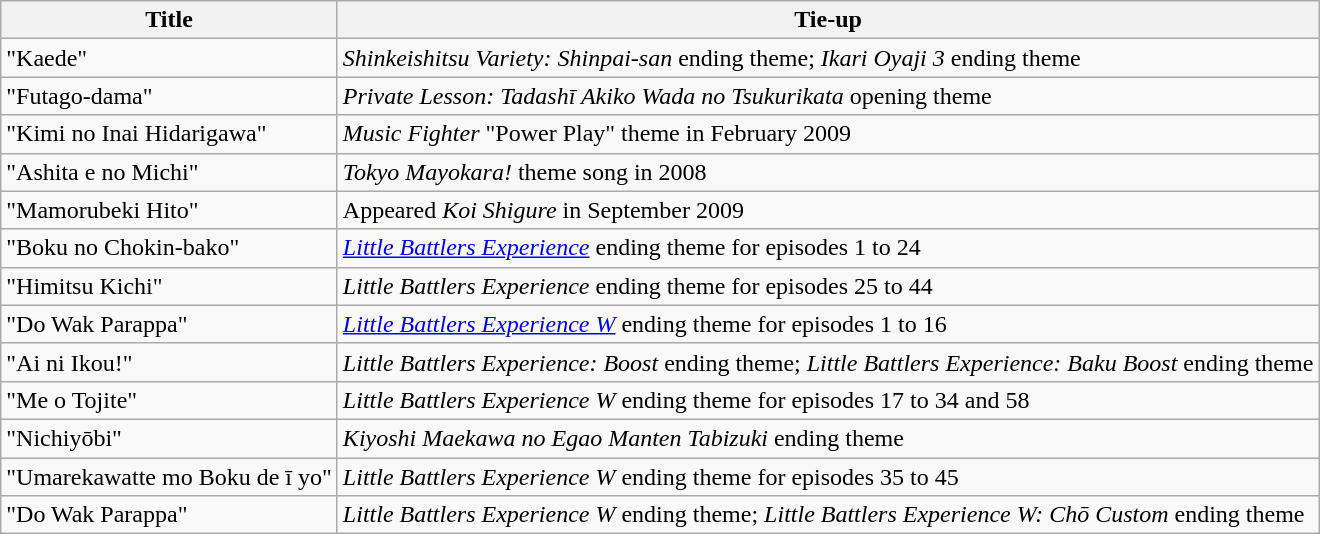<table class="wikitable">
<tr>
<th>Title</th>
<th>Tie-up</th>
</tr>
<tr>
<td>"Kaede"</td>
<td><em>Shinkeishitsu Variety: Shinpai-san</em> ending theme; <em>Ikari Oyaji 3</em> ending theme</td>
</tr>
<tr>
<td>"Futago-dama"</td>
<td><em>Private Lesson: Tadashī Akiko Wada no Tsukurikata</em> opening theme</td>
</tr>
<tr>
<td>"Kimi no Inai Hidarigawa"</td>
<td><em>Music Fighter</em> "Power Play" theme in February 2009</td>
</tr>
<tr>
<td>"Ashita e no Michi"</td>
<td><em>Tokyo Mayokara!</em> theme song in 2008</td>
</tr>
<tr>
<td>"Mamorubeki Hito"</td>
<td>Appeared <em>Koi Shigure</em> in September 2009</td>
</tr>
<tr>
<td>"Boku no Chokin-bako"</td>
<td><em><a href='#'>Little Battlers Experience</a></em> ending theme for episodes 1 to 24</td>
</tr>
<tr>
<td>"Himitsu Kichi"</td>
<td><em>Little Battlers Experience</em> ending theme for episodes 25 to 44</td>
</tr>
<tr>
<td>"Do Wak Parappa"</td>
<td><em><a href='#'>Little Battlers Experience W</a></em> ending theme for episodes 1 to 16</td>
</tr>
<tr>
<td>"Ai ni Ikou!"</td>
<td><em>Little Battlers Experience: Boost</em> ending theme; <em>Little Battlers Experience: Baku Boost</em> ending theme</td>
</tr>
<tr>
<td>"Me o Tojite"</td>
<td><em>Little Battlers Experience W</em> ending theme for episodes 17 to 34 and 58</td>
</tr>
<tr>
<td>"Nichiyōbi"</td>
<td><em>Kiyoshi Maekawa no Egao Manten Tabizuki</em> ending theme</td>
</tr>
<tr>
<td>"Umarekawatte mo Boku de ī yo"</td>
<td><em>Little Battlers Experience W</em> ending theme for episodes 35 to 45</td>
</tr>
<tr>
<td>"Do Wak Parappa"</td>
<td><em>Little Battlers Experience W</em> ending theme; <em>Little Battlers Experience W: Chō Custom</em> ending theme</td>
</tr>
</table>
